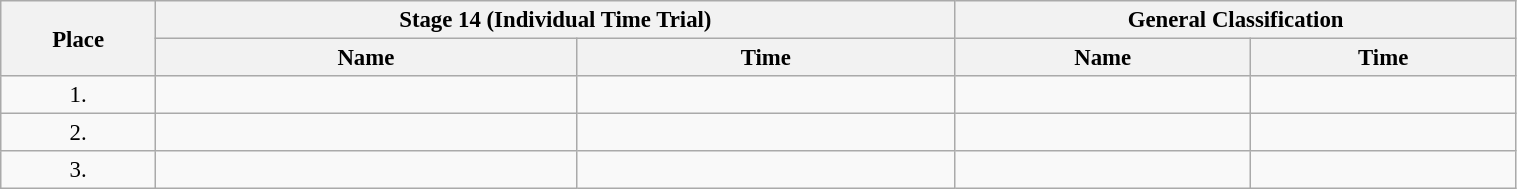<table class=wikitable style="font-size:95%" width="80%">
<tr>
<th rowspan="2">Place</th>
<th colspan="2">Stage 14 (Individual Time Trial)</th>
<th colspan="2">General Classification</th>
</tr>
<tr>
<th>Name</th>
<th>Time</th>
<th>Name</th>
<th>Time</th>
</tr>
<tr>
<td align="center">1.</td>
<td></td>
<td></td>
<td></td>
<td></td>
</tr>
<tr>
<td align="center">2.</td>
<td></td>
<td></td>
<td></td>
<td></td>
</tr>
<tr>
<td align="center">3.</td>
<td></td>
<td></td>
<td></td>
<td></td>
</tr>
</table>
